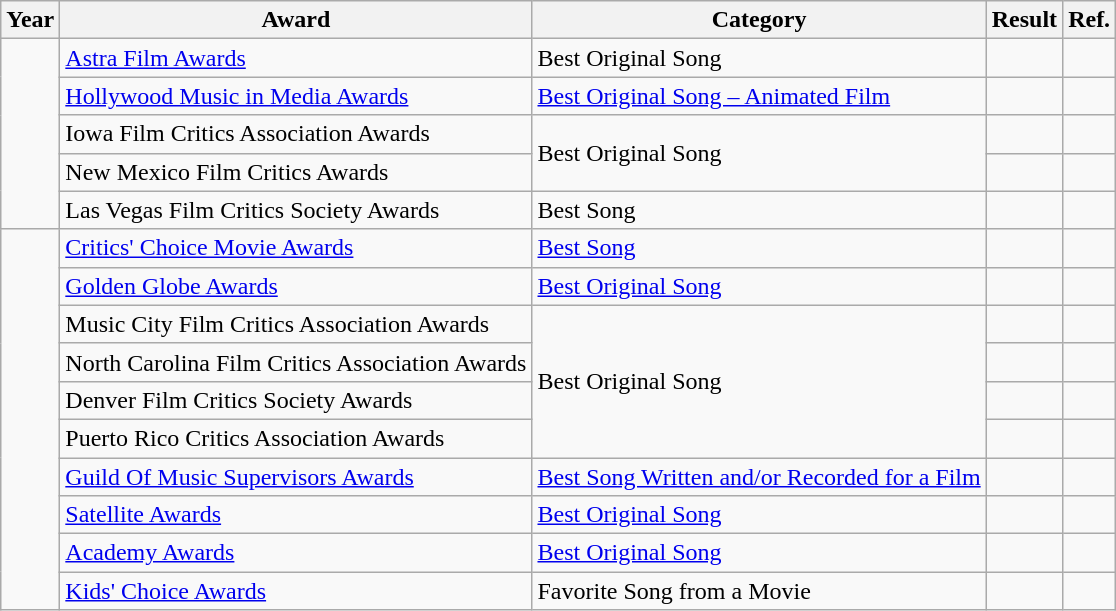<table class="wikitable sortable plainrowheaders">
<tr>
<th>Year</th>
<th>Award</th>
<th>Category</th>
<th>Result</th>
<th>Ref.</th>
</tr>
<tr>
<td rowspan="5"></td>
<td><a href='#'>Astra Film Awards</a></td>
<td>Best Original Song</td>
<td></td>
<td align="center"></td>
</tr>
<tr>
<td><a href='#'>Hollywood Music in Media Awards</a></td>
<td><a href='#'>Best Original Song – Animated Film</a></td>
<td></td>
<td align="center"></td>
</tr>
<tr>
<td>Iowa Film Critics Association Awards</td>
<td rowspan="2">Best Original Song</td>
<td></td>
<td align="center"></td>
</tr>
<tr>
<td>New Mexico Film Critics Awards</td>
<td></td>
<td align="center"></td>
</tr>
<tr>
<td>Las Vegas Film Critics Society Awards</td>
<td>Best Song</td>
<td></td>
<td align="center"></td>
</tr>
<tr>
<td rowspan="10"></td>
<td><a href='#'>Critics' Choice Movie Awards</a></td>
<td><a href='#'>Best Song</a></td>
<td></td>
<td align="center"></td>
</tr>
<tr>
<td><a href='#'>Golden Globe Awards</a></td>
<td><a href='#'>Best Original Song</a></td>
<td></td>
<td align="center"></td>
</tr>
<tr>
<td>Music City Film Critics Association Awards</td>
<td rowspan="4">Best Original Song</td>
<td></td>
<td align="center"></td>
</tr>
<tr>
<td>North Carolina Film Critics Association Awards</td>
<td></td>
<td align="center"></td>
</tr>
<tr>
<td>Denver Film Critics Society Awards</td>
<td></td>
<td align="center"></td>
</tr>
<tr>
<td>Puerto Rico Critics Association Awards</td>
<td></td>
<td align="center"></td>
</tr>
<tr>
<td><a href='#'>Guild Of Music Supervisors Awards</a></td>
<td><a href='#'>Best Song Written and/or Recorded for a Film</a></td>
<td></td>
<td align="center"></td>
</tr>
<tr>
<td><a href='#'>Satellite Awards</a></td>
<td><a href='#'>Best Original Song</a></td>
<td></td>
<td align="center"></td>
</tr>
<tr>
<td><a href='#'>Academy Awards</a></td>
<td><a href='#'>Best Original Song</a></td>
<td></td>
<td align="center"></td>
</tr>
<tr>
<td><a href='#'>Kids' Choice Awards</a></td>
<td>Favorite Song from a Movie</td>
<td></td>
<td align="center"></td>
</tr>
</table>
